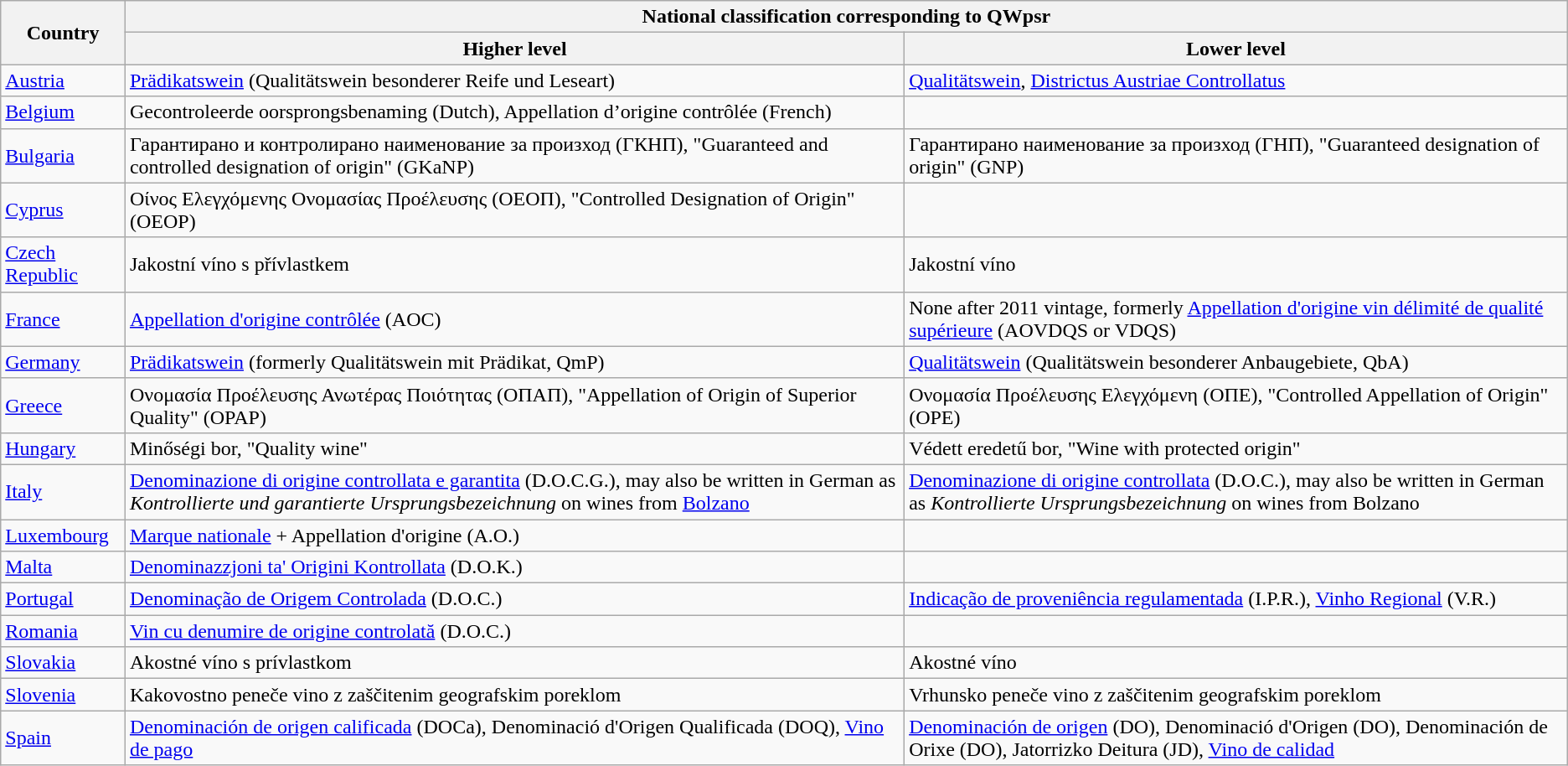<table class="wikitable">
<tr>
<th rowspan="2">Country</th>
<th colspan="2">National classification corresponding to QWpsr</th>
</tr>
<tr bgcolor="lightgrey">
<th>Higher level</th>
<th>Lower level</th>
</tr>
<tr>
<td> <a href='#'>Austria</a></td>
<td><a href='#'>Prädikatswein</a> (Qualitätswein besonderer Reife und Leseart)</td>
<td><a href='#'>Qualitätswein</a>, <a href='#'>Districtus Austriae Controllatus</a></td>
</tr>
<tr>
<td> <a href='#'>Belgium</a></td>
<td>Gecontroleerde oorsprongsbenaming (Dutch), Appellation d’origine contrôlée (French)</td>
<td></td>
</tr>
<tr>
<td> <a href='#'>Bulgaria</a></td>
<td>Гарантирано и контролирано наименование за произход (ГКНП), "Guaranteed and controlled designation of origin" (GKaNP)</td>
<td>Гарантирано наименование за произход (ГНП), "Guaranteed designation of origin" (GNP)</td>
</tr>
<tr>
<td> <a href='#'>Cyprus</a></td>
<td>Οίνος Ελεγχόμενης Ονομασίας Προέλευσης (ΟΕΟΠ), "Controlled Designation of Origin" (OEOP)</td>
<td></td>
</tr>
<tr>
<td> <a href='#'>Czech Republic</a></td>
<td>Jakostní víno s přívlastkem</td>
<td>Jakostní víno</td>
</tr>
<tr>
<td> <a href='#'>France</a></td>
<td><a href='#'>Appellation d'origine contrôlée</a> (AOC)</td>
<td>None after 2011 vintage, formerly <a href='#'>Appellation d'origine vin délimité de qualité supérieure</a> (AOVDQS or VDQS)</td>
</tr>
<tr>
<td> <a href='#'>Germany</a></td>
<td><a href='#'>Prädikatswein</a> (formerly Qualitätswein mit Prädikat, QmP)</td>
<td><a href='#'>Qualitätswein</a> (Qualitätswein besonderer Anbaugebiete, QbA)</td>
</tr>
<tr>
<td> <a href='#'>Greece</a></td>
<td>Ονομασία Προέλευσης Ανωτέρας Ποιότητας (ΟΠΑΠ), "Appellation of Origin of Superior Quality" (OPAP)</td>
<td>Ονομασία Προέλευσης Ελεγχόμενη (ΟΠΕ), "Controlled Appellation of Origin" (OPE)</td>
</tr>
<tr>
<td> <a href='#'>Hungary</a></td>
<td>Minőségi bor, "Quality wine"</td>
<td>Védett eredetű bor, "Wine with protected origin"</td>
</tr>
<tr>
<td> <a href='#'>Italy</a></td>
<td><a href='#'>Denominazione di origine controllata e garantita</a> (D.O.C.G.), may also be written in German as <em>Kontrollierte und garantierte Ursprungsbezeichnung</em> on wines from <a href='#'>Bolzano</a></td>
<td><a href='#'>Denominazione di origine controllata</a> (D.O.C.), may also be written in German as <em>Kontrollierte Ursprungsbezeichnung</em> on wines from Bolzano</td>
</tr>
<tr>
<td> <a href='#'>Luxembourg</a></td>
<td><a href='#'>Marque nationale</a> + Appellation d'origine (A.O.)</td>
<td></td>
</tr>
<tr>
<td> <a href='#'>Malta</a></td>
<td><a href='#'>Denominazzjoni ta' Origini Kontrollata</a> (D.O.K.)</td>
<td></td>
</tr>
<tr>
<td> <a href='#'>Portugal</a></td>
<td><a href='#'>Denominação de Origem Controlada</a> (D.O.C.)</td>
<td><a href='#'>Indicação de proveniência regulamentada</a> (I.P.R.), <a href='#'>Vinho Regional</a> (V.R.)</td>
</tr>
<tr>
<td> <a href='#'>Romania</a></td>
<td><a href='#'>Vin cu denumire de origine controlată</a> (D.O.C.)</td>
<td></td>
</tr>
<tr>
<td> <a href='#'>Slovakia</a></td>
<td>Akostné víno s prívlastkom</td>
<td>Akostné víno</td>
</tr>
<tr>
<td> <a href='#'>Slovenia</a></td>
<td>Kakovostno peneče vino z zaščitenim geografskim poreklom</td>
<td>Vrhunsko peneče vino z zaščitenim geografskim poreklom</td>
</tr>
<tr>
<td> <a href='#'>Spain</a></td>
<td><a href='#'>Denominación de origen calificada</a> (DOCa), Denominació d'Origen Qualificada (DOQ), <a href='#'>Vino de pago</a></td>
<td><a href='#'>Denominación de origen</a> (DO), Denominació d'Origen (DO), Denominación de Orixe (DO), Jatorrizko Deitura (JD), <a href='#'>Vino de calidad</a></td>
</tr>
</table>
